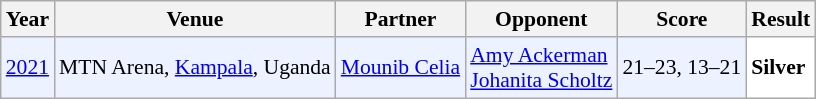<table class="sortable wikitable" style="font-size: 90%;">
<tr>
<th>Year</th>
<th>Venue</th>
<th>Partner</th>
<th>Opponent</th>
<th>Score</th>
<th>Result</th>
</tr>
<tr style="background:#ECF2FF">
<td align="center"><a href='#'>2021</a></td>
<td align="left">MTN Arena, <a href='#'>Kampala</a>, Uganda</td>
<td align="left"> <a href='#'>Mounib Celia</a></td>
<td align="left"> <a href='#'>Amy Ackerman</a><br> <a href='#'>Johanita Scholtz</a></td>
<td align="left">21–23, 13–21</td>
<td style="text-align:left; background:white"> <strong>Silver</strong></td>
</tr>
</table>
